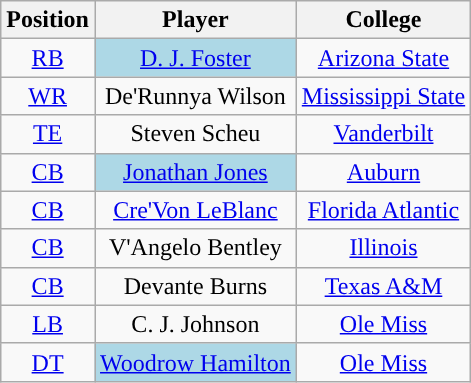<table class="wikitable" style="text-align:center;">
<tr>
<th>Position</th>
<th>Player</th>
<th>College</th>
</tr>
<tr>
<td><a href='#'>RB</a></td>
<td style="background:#ADD8E6"><a href='#'>D. J. Foster</a></td>
<td><a href='#'>Arizona State</a></td>
</tr>
<tr>
<td><a href='#'>WR</a></td>
<td>De'Runnya Wilson</td>
<td><a href='#'>Mississippi State</a></td>
</tr>
<tr>
<td><a href='#'>TE</a></td>
<td>Steven Scheu</td>
<td><a href='#'>Vanderbilt</a></td>
</tr>
<tr>
<td><a href='#'>CB</a></td>
<td style="background:#ADD8E6"><a href='#'>Jonathan Jones</a></td>
<td><a href='#'>Auburn</a></td>
</tr>
<tr>
<td><a href='#'>CB</a></td>
<td><a href='#'>Cre'Von LeBlanc</a></td>
<td><a href='#'>Florida Atlantic</a></td>
</tr>
<tr>
<td><a href='#'>CB</a></td>
<td>V'Angelo Bentley</td>
<td><a href='#'>Illinois</a></td>
</tr>
<tr>
<td><a href='#'>CB</a></td>
<td>Devante Burns</td>
<td><a href='#'>Texas A&M</a></td>
</tr>
<tr>
<td><a href='#'>LB</a></td>
<td>C. J. Johnson</td>
<td><a href='#'>Ole Miss</a></td>
</tr>
<tr>
<td><a href='#'>DT</a></td>
<td style="background:#ADD8E6"><a href='#'>Woodrow Hamilton</a></td>
<td><a href='#'>Ole Miss</a></td>
</tr>
</table>
